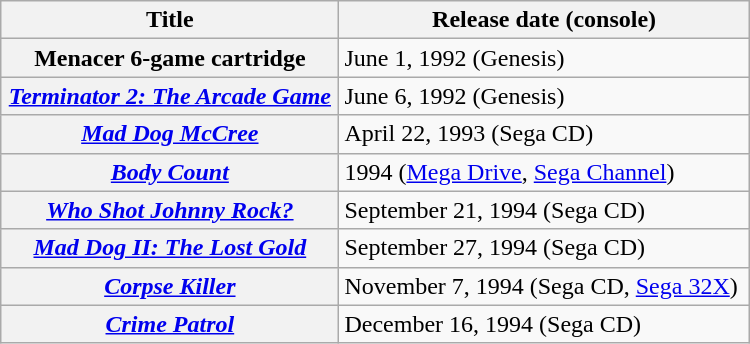<table class="wikitable plainrowheaders collapsible uncollapsed" style="margin:1em auto; width: 500px;">
<tr>
<th scope="column">Title</th>
<th scope="column">Release date (console)</th>
</tr>
<tr>
<th scope="row">Menacer 6-game cartridge</th>
<td>June 1, 1992 (Genesis)</td>
</tr>
<tr>
<th scope="row"><em><a href='#'>Terminator 2: The Arcade Game</a></em></th>
<td>June 6, 1992 (Genesis)</td>
</tr>
<tr>
<th scope="row"><em><a href='#'>Mad Dog McCree</a></em></th>
<td>April 22, 1993 (Sega CD)</td>
</tr>
<tr>
<th scope="row"><em><a href='#'>Body Count</a></em></th>
<td>1994 (<a href='#'>Mega Drive</a>, <a href='#'>Sega Channel</a>)</td>
</tr>
<tr>
<th scope="row"><em><a href='#'>Who Shot Johnny Rock?</a></em></th>
<td>September 21, 1994 (Sega CD)</td>
</tr>
<tr>
<th scope="row"><em><a href='#'>Mad Dog II: The Lost Gold</a></em></th>
<td>September 27, 1994 (Sega CD)</td>
</tr>
<tr>
<th scope="row"><em><a href='#'>Corpse Killer</a></em></th>
<td>November 7, 1994 (Sega CD, <a href='#'>Sega 32X</a>)</td>
</tr>
<tr>
<th scope="row"><em><a href='#'>Crime Patrol</a></em></th>
<td>December 16, 1994 (Sega CD)</td>
</tr>
</table>
